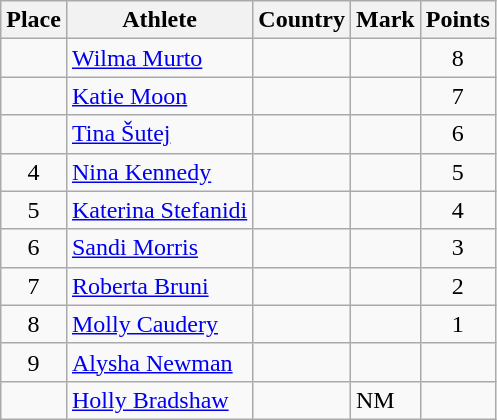<table class="wikitable">
<tr>
<th>Place</th>
<th>Athlete</th>
<th>Country</th>
<th>Mark</th>
<th>Points</th>
</tr>
<tr>
<td align=center></td>
<td><a href='#'>Wilma Murto</a></td>
<td></td>
<td></td>
<td align=center>8</td>
</tr>
<tr>
<td align=center></td>
<td><a href='#'>Katie Moon</a></td>
<td></td>
<td></td>
<td align=center>7</td>
</tr>
<tr>
<td align=center></td>
<td><a href='#'>Tina Šutej</a></td>
<td></td>
<td></td>
<td align=center>6</td>
</tr>
<tr>
<td align=center>4</td>
<td><a href='#'>Nina Kennedy</a></td>
<td></td>
<td></td>
<td align=center>5</td>
</tr>
<tr>
<td align=center>5</td>
<td><a href='#'>Katerina Stefanidi</a></td>
<td></td>
<td></td>
<td align=center>4</td>
</tr>
<tr>
<td align=center>6</td>
<td><a href='#'>Sandi Morris</a></td>
<td></td>
<td></td>
<td align=center>3</td>
</tr>
<tr>
<td align=center>7</td>
<td><a href='#'>Roberta Bruni</a></td>
<td></td>
<td></td>
<td align=center>2</td>
</tr>
<tr>
<td align=center>8</td>
<td><a href='#'>Molly Caudery</a></td>
<td></td>
<td></td>
<td align=center>1</td>
</tr>
<tr>
<td align=center>9</td>
<td><a href='#'>Alysha Newman</a></td>
<td></td>
<td></td>
<td align=center></td>
</tr>
<tr>
<td align=center></td>
<td><a href='#'>Holly Bradshaw</a></td>
<td></td>
<td>NM</td>
<td align=center></td>
</tr>
</table>
